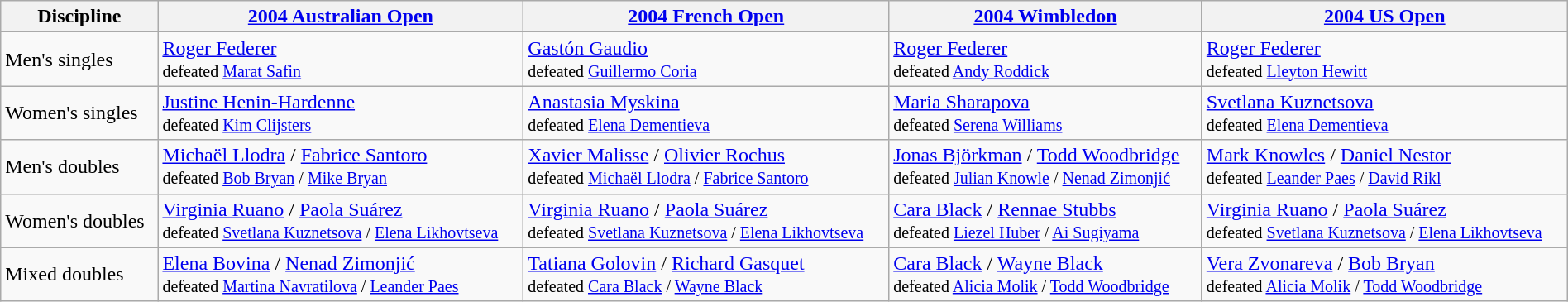<table class="wikitable" width=100%>
<tr>
<th>Discipline</th>
<th><a href='#'>2004 Australian Open</a></th>
<th><a href='#'>2004 French Open</a></th>
<th><a href='#'>2004 Wimbledon</a></th>
<th><a href='#'>2004 US Open</a></th>
</tr>
<tr>
<td>Men's singles</td>
<td><a href='#'>Roger Federer</a><br><small>defeated <a href='#'>Marat Safin</a></small></td>
<td><a href='#'>Gastón Gaudio</a><br><small>defeated <a href='#'>Guillermo Coria</a></small></td>
<td><a href='#'>Roger Federer</a><br><small>defeated <a href='#'>Andy Roddick</a></small></td>
<td><a href='#'>Roger Federer</a><br><small>defeated <a href='#'>Lleyton Hewitt</a></small></td>
</tr>
<tr>
<td>Women's singles</td>
<td><a href='#'>Justine Henin-Hardenne</a><br><small>defeated <a href='#'>Kim Clijsters</a></small></td>
<td><a href='#'>Anastasia Myskina</a><br><small>defeated <a href='#'>Elena Dementieva</a></small></td>
<td><a href='#'>Maria Sharapova</a><br><small>defeated <a href='#'>Serena Williams</a></small></td>
<td><a href='#'>Svetlana Kuznetsova</a><br><small>defeated <a href='#'>Elena Dementieva</a></small></td>
</tr>
<tr>
<td>Men's doubles</td>
<td><a href='#'>Michaël Llodra</a> / <a href='#'>Fabrice Santoro</a><br><small>defeated <a href='#'>Bob Bryan</a> / <a href='#'>Mike Bryan</a></small></td>
<td><a href='#'>Xavier Malisse</a> / <a href='#'>Olivier Rochus</a><br><small>defeated <a href='#'>Michaël Llodra</a> / <a href='#'>Fabrice Santoro</a></small></td>
<td><a href='#'>Jonas Björkman</a> / <a href='#'>Todd Woodbridge</a><br><small>defeated <a href='#'>Julian Knowle</a> / <a href='#'>Nenad Zimonjić</a></small></td>
<td><a href='#'>Mark Knowles</a> / <a href='#'>Daniel Nestor</a><br><small>defeated <a href='#'>Leander Paes</a> / <a href='#'>David Rikl</a></small></td>
</tr>
<tr>
<td>Women's doubles</td>
<td><a href='#'>Virginia Ruano</a> / <a href='#'>Paola Suárez</a><br><small>defeated <a href='#'>Svetlana Kuznetsova</a> / <a href='#'>Elena Likhovtseva</a></small></td>
<td><a href='#'>Virginia Ruano</a> / <a href='#'>Paola Suárez</a><br><small>defeated <a href='#'>Svetlana Kuznetsova</a> / <a href='#'>Elena Likhovtseva</a></small></td>
<td><a href='#'>Cara Black</a> / <a href='#'>Rennae Stubbs</a><br><small>defeated <a href='#'>Liezel Huber</a> / <a href='#'>Ai Sugiyama</a></small></td>
<td><a href='#'>Virginia Ruano</a> / <a href='#'>Paola Suárez</a><br><small>defeated <a href='#'>Svetlana Kuznetsova</a> / <a href='#'>Elena Likhovtseva</a></small></td>
</tr>
<tr>
<td>Mixed doubles</td>
<td><a href='#'>Elena Bovina</a> / <a href='#'>Nenad Zimonjić</a><br><small>defeated <a href='#'>Martina Navratilova</a> / <a href='#'>Leander Paes</a></small></td>
<td><a href='#'>Tatiana Golovin</a> / <a href='#'>Richard Gasquet</a><br><small>defeated <a href='#'>Cara Black</a> / <a href='#'>Wayne Black</a></small></td>
<td><a href='#'>Cara Black</a> / <a href='#'>Wayne Black</a><br><small>defeated <a href='#'>Alicia Molik</a> / <a href='#'>Todd Woodbridge</a></small></td>
<td><a href='#'>Vera Zvonareva</a> / <a href='#'>Bob Bryan</a><br><small>defeated <a href='#'>Alicia Molik</a> / <a href='#'>Todd Woodbridge</a></small></td>
</tr>
</table>
